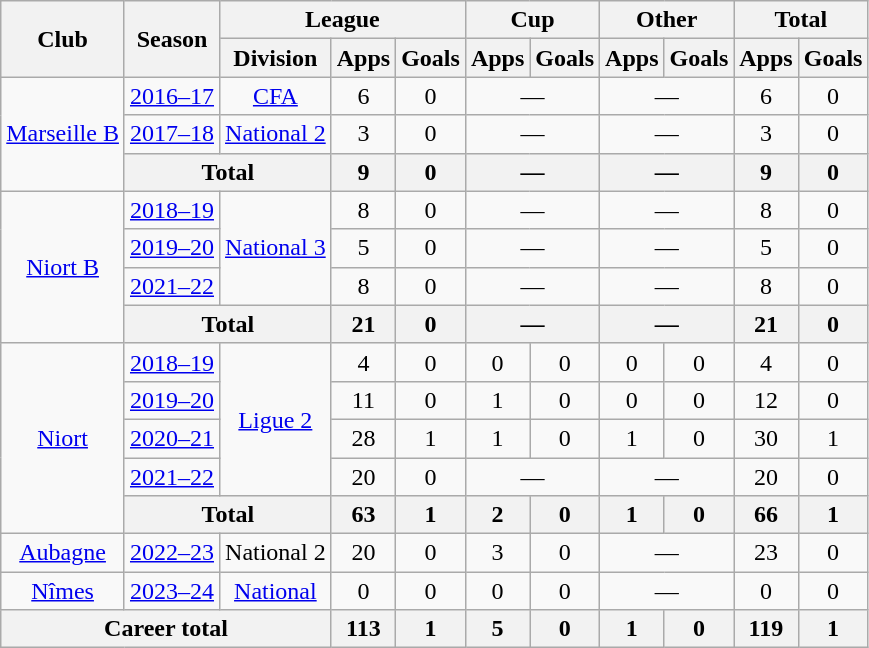<table class="wikitable" style="text-align: center">
<tr>
<th rowspan="2">Club</th>
<th rowspan="2">Season</th>
<th colspan="3">League</th>
<th colspan="2">Cup</th>
<th colspan="2">Other</th>
<th colspan="2">Total</th>
</tr>
<tr>
<th>Division</th>
<th>Apps</th>
<th>Goals</th>
<th>Apps</th>
<th>Goals</th>
<th>Apps</th>
<th>Goals</th>
<th>Apps</th>
<th>Goals</th>
</tr>
<tr>
<td rowspan="3"><a href='#'>Marseille B</a></td>
<td><a href='#'>2016–17</a></td>
<td><a href='#'>CFA</a></td>
<td>6</td>
<td>0</td>
<td colspan="2">—</td>
<td colspan="2">—</td>
<td>6</td>
<td>0</td>
</tr>
<tr>
<td><a href='#'>2017–18</a></td>
<td><a href='#'>National 2</a></td>
<td>3</td>
<td>0</td>
<td colspan="2">—</td>
<td colspan="2">—</td>
<td>3</td>
<td>0</td>
</tr>
<tr>
<th colspan="2">Total</th>
<th>9</th>
<th>0</th>
<th colspan="2">—</th>
<th colspan="2">—</th>
<th>9</th>
<th>0</th>
</tr>
<tr>
<td rowspan="4"><a href='#'>Niort B</a></td>
<td><a href='#'>2018–19</a></td>
<td rowspan="3"><a href='#'>National 3</a></td>
<td>8</td>
<td>0</td>
<td colspan="2">—</td>
<td colspan="2">—</td>
<td>8</td>
<td>0</td>
</tr>
<tr>
<td><a href='#'>2019–20</a></td>
<td>5</td>
<td>0</td>
<td colspan="2">—</td>
<td colspan="2">—</td>
<td>5</td>
<td>0</td>
</tr>
<tr>
<td><a href='#'>2021–22</a></td>
<td>8</td>
<td>0</td>
<td colspan="2">—</td>
<td colspan="2">—</td>
<td>8</td>
<td>0</td>
</tr>
<tr>
<th colspan="2">Total</th>
<th>21</th>
<th>0</th>
<th colspan="2">—</th>
<th colspan="2">—</th>
<th>21</th>
<th>0</th>
</tr>
<tr>
<td rowspan="5"><a href='#'>Niort</a></td>
<td><a href='#'>2018–19</a></td>
<td rowspan="4"><a href='#'>Ligue 2</a></td>
<td>4</td>
<td>0</td>
<td>0</td>
<td>0</td>
<td>0</td>
<td>0</td>
<td>4</td>
<td>0</td>
</tr>
<tr>
<td><a href='#'>2019–20</a></td>
<td>11</td>
<td>0</td>
<td>1</td>
<td>0</td>
<td>0</td>
<td>0</td>
<td>12</td>
<td>0</td>
</tr>
<tr>
<td><a href='#'>2020–21</a></td>
<td>28</td>
<td>1</td>
<td>1</td>
<td>0</td>
<td>1</td>
<td>0</td>
<td>30</td>
<td>1</td>
</tr>
<tr>
<td><a href='#'>2021–22</a></td>
<td>20</td>
<td>0</td>
<td colspan="2">—</td>
<td colspan="2">—</td>
<td>20</td>
<td>0</td>
</tr>
<tr>
<th colspan="2">Total</th>
<th>63</th>
<th>1</th>
<th>2</th>
<th>0</th>
<th>1</th>
<th>0</th>
<th>66</th>
<th>1</th>
</tr>
<tr>
<td><a href='#'>Aubagne</a></td>
<td><a href='#'>2022–23</a></td>
<td>National 2</td>
<td>20</td>
<td>0</td>
<td>3</td>
<td>0</td>
<td colspan="2">—</td>
<td>23</td>
<td>0</td>
</tr>
<tr>
<td><a href='#'>Nîmes</a></td>
<td><a href='#'>2023–24</a></td>
<td><a href='#'>National</a></td>
<td>0</td>
<td>0</td>
<td>0</td>
<td>0</td>
<td colspan="2">—</td>
<td>0</td>
<td>0</td>
</tr>
<tr>
<th colspan="3">Career total</th>
<th>113</th>
<th>1</th>
<th>5</th>
<th>0</th>
<th>1</th>
<th>0</th>
<th>119</th>
<th>1</th>
</tr>
</table>
